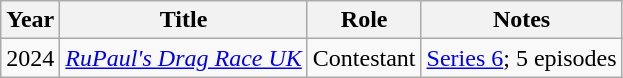<table class="wikitable">
<tr>
<th>Year</th>
<th>Title</th>
<th>Role</th>
<th>Notes</th>
</tr>
<tr>
<td>2024</td>
<td><em><a href='#'>RuPaul's Drag Race UK</a></em></td>
<td>Contestant</td>
<td><a href='#'>Series 6</a>; 5 episodes</td>
</tr>
</table>
